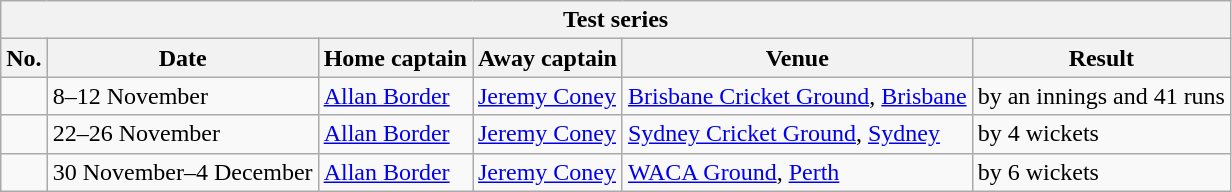<table class="wikitable">
<tr>
<th colspan="9">Test series</th>
</tr>
<tr>
<th>No.</th>
<th>Date</th>
<th>Home captain</th>
<th>Away captain</th>
<th>Venue</th>
<th>Result</th>
</tr>
<tr>
<td></td>
<td>8–12 November</td>
<td><a href='#'>Allan Border</a></td>
<td><a href='#'>Jeremy Coney</a></td>
<td><a href='#'>Brisbane Cricket Ground</a>, <a href='#'>Brisbane</a></td>
<td> by an innings and 41 runs</td>
</tr>
<tr>
<td></td>
<td>22–26 November</td>
<td><a href='#'>Allan Border</a></td>
<td><a href='#'>Jeremy Coney</a></td>
<td><a href='#'>Sydney Cricket Ground</a>, <a href='#'>Sydney</a></td>
<td> by 4 wickets</td>
</tr>
<tr>
<td></td>
<td>30 November–4 December</td>
<td><a href='#'>Allan Border</a></td>
<td><a href='#'>Jeremy Coney</a></td>
<td><a href='#'>WACA Ground</a>, <a href='#'>Perth</a></td>
<td> by 6 wickets</td>
</tr>
</table>
